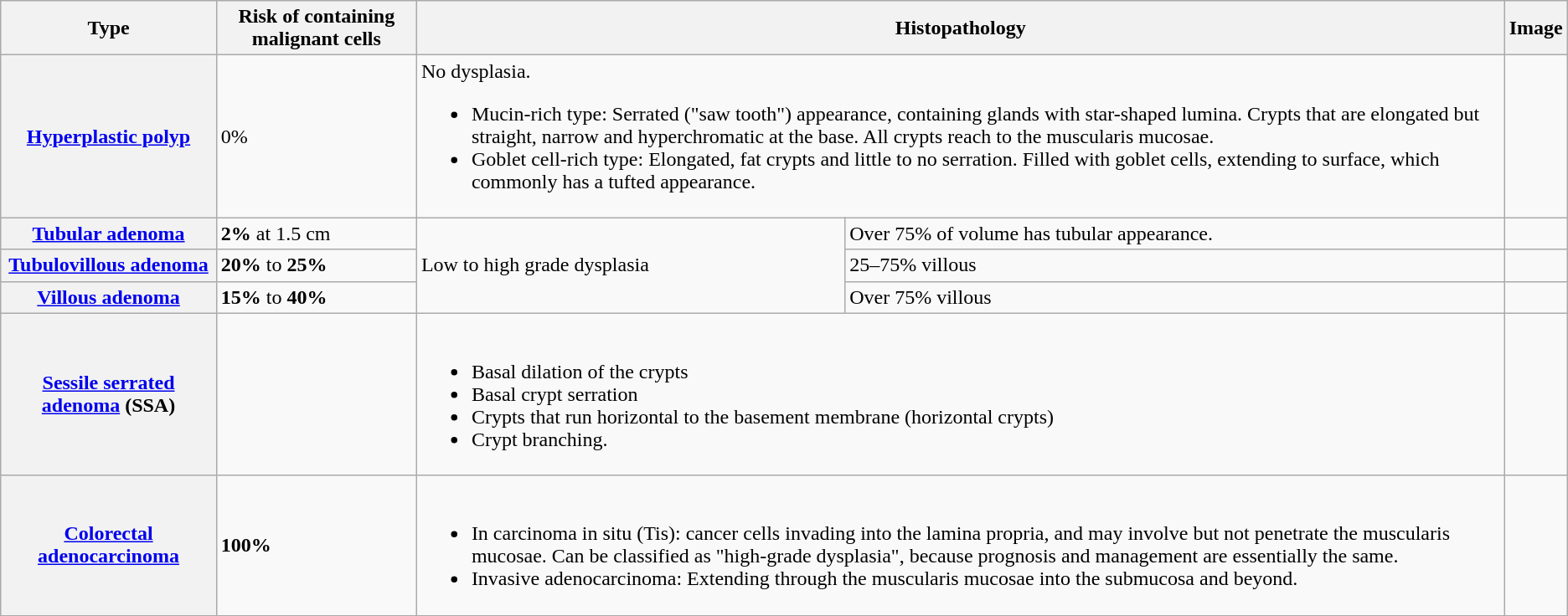<table class="wikitable">
<tr>
<th>Type</th>
<th>Risk of containing malignant cells</th>
<th colspan=2>Histopathology</th>
<th>Image</th>
</tr>
<tr>
<th><a href='#'>Hyperplastic polyp</a></th>
<td>0%</td>
<td colspan=2>No dysplasia.<br><ul><li>Mucin-rich type: Serrated ("saw tooth") appearance, containing glands with star-shaped lumina. Crypts that are elongated but straight, narrow and hyperchromatic at the base. All crypts reach to the muscularis mucosae.</li><li>Goblet cell-rich type: Elongated, fat crypts and little to no serration. Filled with goblet cells, extending to surface, which commonly has a tufted appearance.</li></ul></td>
<td></td>
</tr>
<tr>
<th><a href='#'>Tubular adenoma</a></th>
<td><strong>2%</strong> at 1.5 cm</td>
<td rowspan=3>Low to high grade dysplasia</td>
<td>Over 75% of volume has tubular appearance.</td>
<td></td>
</tr>
<tr>
<th><a href='#'>Tubulovillous adenoma</a></th>
<td><strong>20%</strong> to <strong>25%</strong></td>
<td>25–75% villous</td>
<td></td>
</tr>
<tr>
<th><a href='#'>Villous adenoma</a></th>
<td><strong>15%</strong> to <strong>40%</strong></td>
<td>Over 75% villous</td>
<td></td>
</tr>
<tr>
<th><a href='#'>Sessile serrated adenoma</a> (SSA)</th>
<td></td>
<td colspan=2><br><ul><li>Basal dilation of the crypts</li><li>Basal crypt serration</li><li>Crypts that run horizontal to the basement membrane (horizontal crypts)</li><li>Crypt branching.</li></ul></td>
<td></td>
</tr>
<tr>
<th><a href='#'>Colorectal adenocarcinoma</a></th>
<td><strong>100%</strong></td>
<td colspan=2><br><ul><li>In carcinoma in situ (Tis): cancer cells invading into the lamina propria, and may involve but not penetrate the muscularis mucosae. Can be classified as "high-grade dysplasia", because prognosis and management are essentially the same.</li><li>Invasive adenocarcinoma: Extending through the muscularis mucosae into the submucosa and beyond.</li></ul></td>
<td></td>
</tr>
</table>
